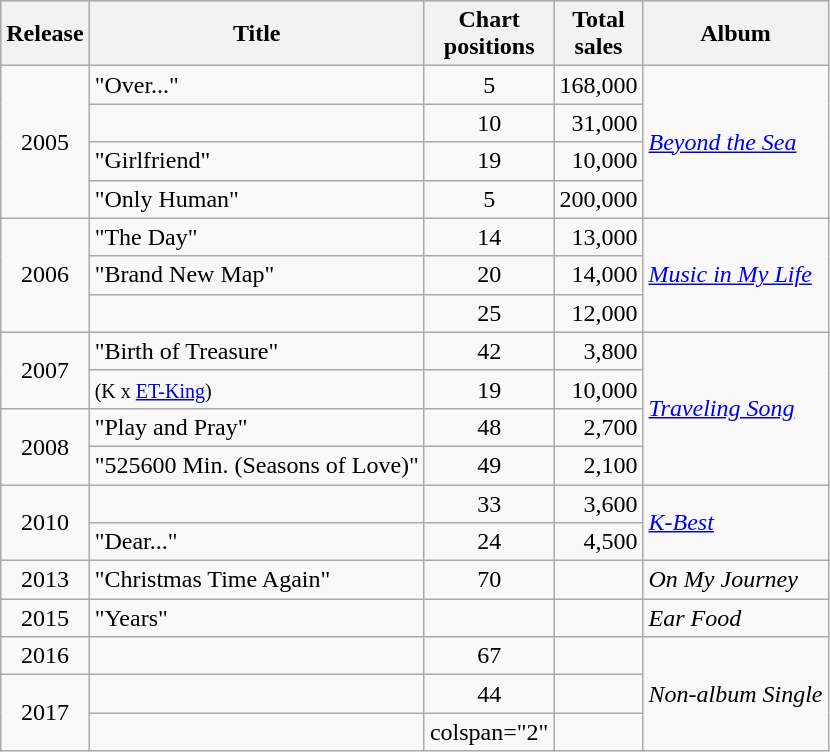<table class="wikitable" style="text-align:center">
<tr bgcolor="#CCCCCC">
<th>Release</th>
<th>Title</th>
<th>Chart<br>positions<br></th>
<th>Total<br>sales<br></th>
<th>Album</th>
</tr>
<tr>
<td rowspan="4">2005</td>
<td align="left">"Over..."</td>
<td>5</td>
<td align="right">168,000</td>
<td align="left" rowspan="4"><em><a href='#'>Beyond the Sea</a></em></td>
</tr>
<tr>
<td align="left"></td>
<td>10</td>
<td align="right">31,000</td>
</tr>
<tr>
<td align="left">"Girlfriend"</td>
<td>19</td>
<td align="right">10,000</td>
</tr>
<tr>
<td align="left">"Only Human"</td>
<td>5</td>
<td align="right">200,000</td>
</tr>
<tr>
<td rowspan="3">2006</td>
<td align="left">"The Day"</td>
<td>14</td>
<td align="right">13,000</td>
<td align="left" rowspan="3"><em><a href='#'>Music in My Life</a></em></td>
</tr>
<tr>
<td align="left">"Brand New Map"</td>
<td>20</td>
<td align="right">14,000</td>
</tr>
<tr>
<td align="left"></td>
<td>25</td>
<td align="right">12,000</td>
</tr>
<tr>
<td rowspan="2">2007</td>
<td align="left">"Birth of Treasure"</td>
<td>42</td>
<td align="right">3,800</td>
<td align="left" rowspan="4"><em><a href='#'>Traveling Song</a></em></td>
</tr>
<tr>
<td align="left"> <small>(K x <a href='#'>ET-King</a>)</small></td>
<td>19</td>
<td align="right">10,000</td>
</tr>
<tr>
<td rowspan="2">2008</td>
<td align="left">"Play and Pray"</td>
<td>48</td>
<td align="right">2,700</td>
</tr>
<tr>
<td align="left">"525600 Min. (Seasons of Love)"</td>
<td>49</td>
<td align="right">2,100</td>
</tr>
<tr>
<td rowspan="2">2010</td>
<td align="left"></td>
<td>33</td>
<td align="right">3,600</td>
<td align="left" rowspan="2"><em><a href='#'>K-Best</a></em></td>
</tr>
<tr>
<td align="left">"Dear..."</td>
<td>24</td>
<td align="right">4,500</td>
</tr>
<tr>
<td>2013</td>
<td align="left">"Christmas Time Again"</td>
<td>70</td>
<td align="right"></td>
<td align="left"><em>On My Journey</em></td>
</tr>
<tr>
<td>2015</td>
<td align="left">"Years"</td>
<td></td>
<td align="right"></td>
<td align="left"><em>Ear Food</em></td>
</tr>
<tr>
<td>2016</td>
<td align="left"></td>
<td>67</td>
<td align="right"></td>
<td align="left" rowspan="3"><em>Non-album Single</em></td>
</tr>
<tr>
<td rowspan="2">2017</td>
<td align="left"></td>
<td>44</td>
<td align="right"></td>
</tr>
<tr>
<td align="left"></td>
<td>colspan="2" </td>
</tr>
</table>
